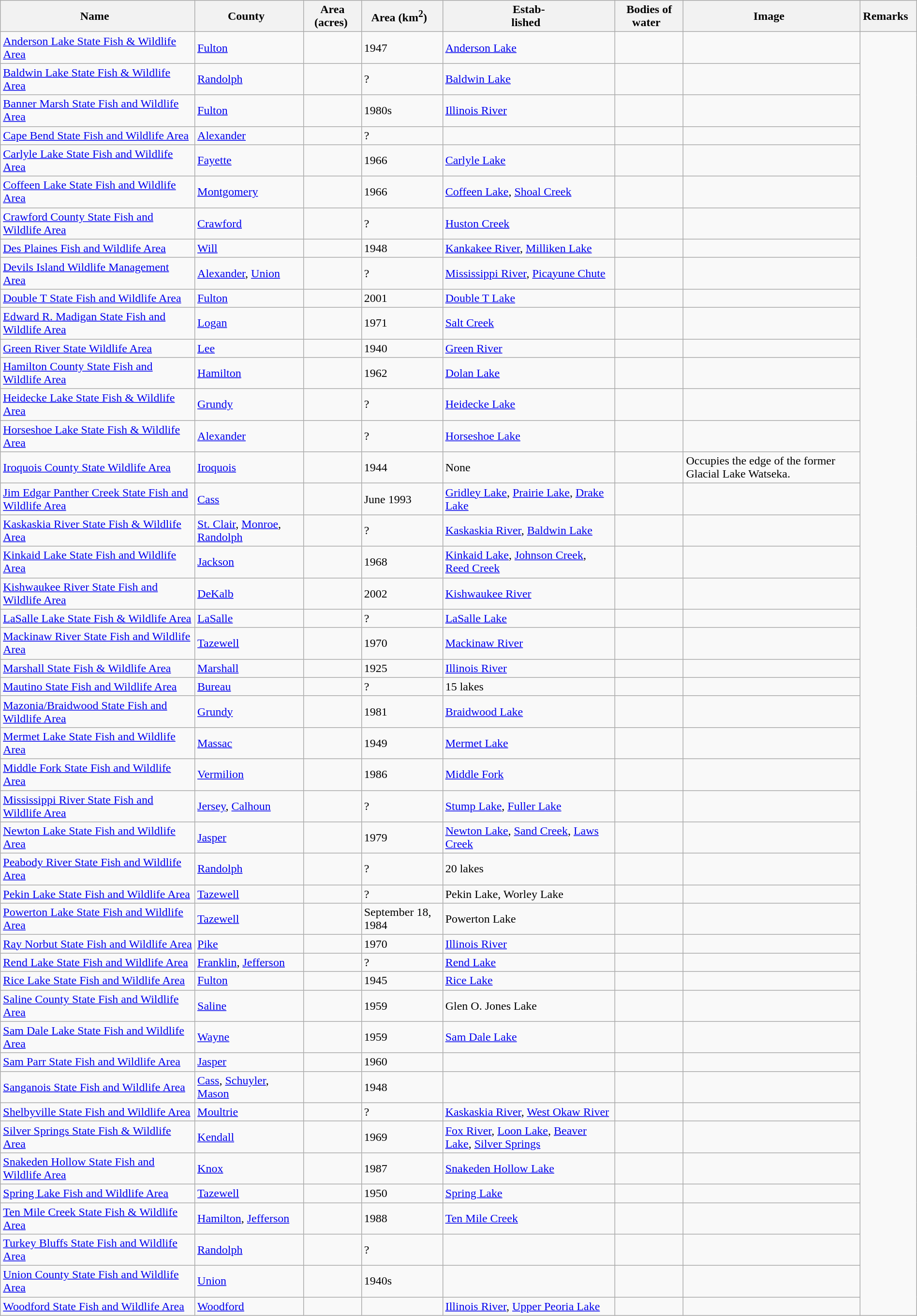<table class="wikitable sortable" style="width:100%">
<tr>
<th width="*"><strong>Name</strong>  </th>
<th width="*"><strong>County</strong>  </th>
<th width="*"><strong>Area</strong> (acres) </th>
<th wifth="*"><strong>Area</strong> (km<sup>2</sup>)  </th>
<th width="*"><strong>Estab-<br>lished</strong>  </th>
<th width="*"><strong>Bodies of water</strong>  </th>
<th width="*"; class="unsortable"><strong>Image</strong>  </th>
<th width="*"; class="unsortable"><strong>Remarks</strong>  </th>
</tr>
<tr ->
<td><a href='#'>Anderson Lake State Fish & Wildlife Area</a></td>
<td><a href='#'>Fulton</a></td>
<td></td>
<td>1947</td>
<td><a href='#'>Anderson Lake</a></td>
<td></td>
<td></td>
</tr>
<tr ->
<td><a href='#'>Baldwin Lake State Fish & Wildlife Area</a></td>
<td><a href='#'>Randolph</a></td>
<td></td>
<td>?</td>
<td><a href='#'>Baldwin Lake</a></td>
<td></td>
<td></td>
</tr>
<tr ->
<td><a href='#'>Banner Marsh State Fish and Wildlife Area</a></td>
<td><a href='#'>Fulton</a></td>
<td></td>
<td>1980s</td>
<td><a href='#'>Illinois River</a></td>
<td></td>
<td></td>
</tr>
<tr ->
<td><a href='#'>Cape Bend State Fish and Wildlife Area</a></td>
<td><a href='#'>Alexander</a></td>
<td></td>
<td>?</td>
<td></td>
<td></td>
<td></td>
</tr>
<tr ->
<td><a href='#'>Carlyle Lake State Fish and Wildlife Area</a></td>
<td><a href='#'>Fayette</a></td>
<td></td>
<td>1966</td>
<td><a href='#'>Carlyle Lake</a></td>
<td></td>
<td></td>
</tr>
<tr ->
<td><a href='#'>Coffeen Lake State Fish and Wildlife Area</a></td>
<td><a href='#'>Montgomery</a></td>
<td></td>
<td>1966</td>
<td><a href='#'>Coffeen Lake</a>, <a href='#'>Shoal Creek</a></td>
<td></td>
<td></td>
</tr>
<tr ->
<td><a href='#'>Crawford County State Fish and Wildlife Area</a></td>
<td><a href='#'>Crawford</a></td>
<td></td>
<td>?</td>
<td><a href='#'>Huston Creek</a></td>
<td></td>
<td></td>
</tr>
<tr ->
<td><a href='#'>Des Plaines Fish and Wildlife Area</a></td>
<td><a href='#'>Will</a></td>
<td></td>
<td>1948</td>
<td><a href='#'>Kankakee River</a>, <a href='#'>Milliken Lake</a></td>
<td></td>
<td></td>
</tr>
<tr ->
<td><a href='#'>Devils Island Wildlife Management Area</a></td>
<td><a href='#'>Alexander</a>, <a href='#'>Union</a></td>
<td></td>
<td>?</td>
<td><a href='#'>Mississippi River</a>, <a href='#'>Picayune Chute</a></td>
<td></td>
<td></td>
</tr>
<tr ->
<td><a href='#'>Double T State Fish and Wildlife Area</a></td>
<td><a href='#'>Fulton</a></td>
<td></td>
<td>2001</td>
<td><a href='#'>Double T Lake</a></td>
<td></td>
<td></td>
</tr>
<tr ->
<td><a href='#'>Edward R. Madigan State Fish and Wildlife Area</a></td>
<td><a href='#'>Logan</a></td>
<td></td>
<td>1971</td>
<td><a href='#'>Salt Creek</a></td>
<td></td>
<td></td>
</tr>
<tr ->
<td><a href='#'>Green River State Wildlife Area</a></td>
<td><a href='#'>Lee</a></td>
<td></td>
<td>1940</td>
<td><a href='#'>Green River</a></td>
<td></td>
<td></td>
</tr>
<tr ->
<td><a href='#'>Hamilton County State Fish and Wildlife Area</a></td>
<td><a href='#'>Hamilton</a></td>
<td></td>
<td>1962</td>
<td><a href='#'>Dolan Lake</a></td>
<td></td>
<td></td>
</tr>
<tr ->
<td><a href='#'>Heidecke Lake State Fish & Wildlife Area</a></td>
<td><a href='#'>Grundy</a></td>
<td></td>
<td>?</td>
<td><a href='#'>Heidecke Lake</a></td>
<td></td>
<td></td>
</tr>
<tr ->
<td><a href='#'>Horseshoe Lake State Fish & Wildlife Area</a></td>
<td><a href='#'>Alexander</a></td>
<td></td>
<td>?</td>
<td><a href='#'>Horseshoe Lake</a></td>
<td></td>
<td></td>
</tr>
<tr ->
<td><a href='#'>Iroquois County State Wildlife Area</a></td>
<td><a href='#'>Iroquois</a></td>
<td></td>
<td>1944</td>
<td>None</td>
<td></td>
<td>Occupies the edge of the former Glacial Lake Watseka.</td>
</tr>
<tr ->
<td><a href='#'>Jim Edgar Panther Creek State Fish and Wildlife Area</a></td>
<td><a href='#'>Cass</a></td>
<td></td>
<td>June 1993</td>
<td><a href='#'>Gridley Lake</a>, <a href='#'>Prairie Lake</a>, <a href='#'>Drake Lake</a></td>
<td></td>
<td></td>
</tr>
<tr ->
<td><a href='#'>Kaskaskia River State Fish & Wildlife Area</a></td>
<td><a href='#'>St. Clair</a>, <a href='#'>Monroe</a>, <a href='#'>Randolph</a></td>
<td></td>
<td>?</td>
<td><a href='#'>Kaskaskia River</a>, <a href='#'>Baldwin Lake</a></td>
<td></td>
<td></td>
</tr>
<tr ->
<td><a href='#'>Kinkaid Lake State Fish and Wildlife Area</a></td>
<td><a href='#'>Jackson</a></td>
<td></td>
<td>1968</td>
<td><a href='#'>Kinkaid Lake</a>, <a href='#'>Johnson Creek</a>, <a href='#'>Reed Creek</a></td>
<td></td>
<td></td>
</tr>
<tr ->
<td><a href='#'>Kishwaukee River State Fish and Wildlife Area</a></td>
<td><a href='#'>DeKalb</a></td>
<td></td>
<td>2002</td>
<td><a href='#'>Kishwaukee River</a></td>
<td></td>
<td></td>
</tr>
<tr ->
<td><a href='#'>LaSalle Lake State Fish & Wildlife Area</a></td>
<td><a href='#'>LaSalle</a></td>
<td></td>
<td>?</td>
<td><a href='#'>LaSalle Lake</a></td>
<td></td>
<td></td>
</tr>
<tr ->
<td><a href='#'>Mackinaw River State Fish and Wildlife Area</a></td>
<td><a href='#'>Tazewell</a></td>
<td></td>
<td>1970</td>
<td><a href='#'>Mackinaw River</a></td>
<td></td>
<td></td>
</tr>
<tr ->
<td><a href='#'>Marshall State Fish & Wildlife Area</a></td>
<td><a href='#'>Marshall</a></td>
<td></td>
<td>1925</td>
<td><a href='#'>Illinois River</a></td>
<td></td>
<td></td>
</tr>
<tr ->
<td><a href='#'>Mautino State Fish and Wildlife Area</a></td>
<td><a href='#'>Bureau</a></td>
<td></td>
<td>?</td>
<td>15 lakes</td>
<td></td>
<td></td>
</tr>
<tr ->
<td><a href='#'>Mazonia/Braidwood State Fish and Wildlife Area</a></td>
<td><a href='#'>Grundy</a></td>
<td></td>
<td>1981</td>
<td><a href='#'>Braidwood Lake</a></td>
<td></td>
<td></td>
</tr>
<tr ->
<td><a href='#'>Mermet Lake State Fish and Wildlife Area</a></td>
<td><a href='#'>Massac</a></td>
<td></td>
<td>1949</td>
<td><a href='#'>Mermet Lake</a></td>
<td></td>
<td></td>
</tr>
<tr ->
<td><a href='#'>Middle Fork State Fish and Wildlife Area</a></td>
<td><a href='#'>Vermilion</a></td>
<td></td>
<td>1986</td>
<td><a href='#'>Middle Fork</a></td>
<td></td>
<td></td>
</tr>
<tr ->
<td><a href='#'>Mississippi River State Fish and Wildlife Area</a></td>
<td><a href='#'>Jersey</a>, <a href='#'>Calhoun</a></td>
<td></td>
<td>?</td>
<td><a href='#'>Stump Lake</a>, <a href='#'>Fuller Lake</a></td>
<td></td>
<td></td>
</tr>
<tr ->
<td><a href='#'>Newton Lake State Fish and Wildlife Area</a></td>
<td><a href='#'>Jasper</a></td>
<td></td>
<td>1979</td>
<td><a href='#'>Newton Lake</a>, <a href='#'>Sand Creek</a>, <a href='#'>Laws Creek</a></td>
<td></td>
<td></td>
</tr>
<tr ->
<td><a href='#'>Peabody River State Fish and Wildlife Area</a></td>
<td><a href='#'>Randolph</a></td>
<td></td>
<td>?</td>
<td>20 lakes</td>
<td></td>
<td></td>
</tr>
<tr ->
<td><a href='#'>Pekin Lake State Fish and Wildlife Area</a></td>
<td><a href='#'>Tazewell</a></td>
<td></td>
<td>?</td>
<td>Pekin Lake, Worley Lake</td>
<td></td>
<td></td>
</tr>
<tr ->
<td><a href='#'>Powerton Lake State Fish and Wildlife Area</a></td>
<td><a href='#'>Tazewell</a></td>
<td></td>
<td>September 18, 1984</td>
<td>Powerton Lake</td>
<td></td>
<td></td>
</tr>
<tr ->
<td><a href='#'>Ray Norbut State Fish and Wildlife Area</a></td>
<td><a href='#'>Pike</a></td>
<td></td>
<td>1970</td>
<td><a href='#'>Illinois River</a></td>
<td></td>
<td></td>
</tr>
<tr ->
<td><a href='#'>Rend Lake State Fish and Wildlife Area</a></td>
<td><a href='#'>Franklin</a>, <a href='#'>Jefferson</a></td>
<td></td>
<td>?</td>
<td><a href='#'>Rend Lake</a></td>
<td></td>
<td></td>
</tr>
<tr ->
<td><a href='#'>Rice Lake State Fish and Wildlife Area</a></td>
<td><a href='#'>Fulton</a></td>
<td></td>
<td>1945</td>
<td><a href='#'>Rice Lake</a></td>
<td></td>
<td></td>
</tr>
<tr ->
<td><a href='#'>Saline County State Fish and Wildlife Area</a></td>
<td><a href='#'>Saline</a></td>
<td></td>
<td>1959</td>
<td>Glen O. Jones Lake</td>
<td></td>
<td></td>
</tr>
<tr ->
<td><a href='#'>Sam Dale Lake State Fish and Wildlife Area</a></td>
<td><a href='#'>Wayne</a></td>
<td></td>
<td>1959</td>
<td><a href='#'>Sam Dale Lake</a></td>
<td></td>
<td></td>
</tr>
<tr ->
<td><a href='#'>Sam Parr State Fish and Wildlife Area</a></td>
<td><a href='#'>Jasper</a></td>
<td></td>
<td>1960</td>
<td></td>
<td></td>
<td></td>
</tr>
<tr ->
<td><a href='#'>Sanganois State Fish and Wildlife Area</a></td>
<td><a href='#'>Cass</a>, <a href='#'>Schuyler</a>, <a href='#'>Mason</a></td>
<td></td>
<td>1948</td>
<td></td>
<td></td>
<td></td>
</tr>
<tr ->
<td><a href='#'>Shelbyville State Fish and Wildlife Area</a></td>
<td><a href='#'>Moultrie</a></td>
<td></td>
<td>?</td>
<td><a href='#'>Kaskaskia River</a>, <a href='#'>West Okaw River</a></td>
<td></td>
<td></td>
</tr>
<tr ->
<td><a href='#'>Silver Springs State Fish & Wildlife Area</a></td>
<td><a href='#'>Kendall</a></td>
<td></td>
<td>1969</td>
<td><a href='#'>Fox River</a>, <a href='#'>Loon Lake</a>, <a href='#'>Beaver Lake</a>, <a href='#'>Silver Springs</a></td>
<td></td>
<td></td>
</tr>
<tr ->
<td><a href='#'>Snakeden Hollow State Fish and Wildlife Area</a></td>
<td><a href='#'>Knox</a></td>
<td></td>
<td>1987</td>
<td><a href='#'>Snakeden Hollow Lake</a></td>
<td></td>
<td></td>
</tr>
<tr ->
<td><a href='#'>Spring Lake Fish and Wildlife Area</a></td>
<td><a href='#'>Tazewell</a></td>
<td></td>
<td>1950</td>
<td><a href='#'>Spring Lake</a></td>
<td></td>
<td></td>
</tr>
<tr ->
<td><a href='#'>Ten Mile Creek State Fish & Wildlife Area</a></td>
<td><a href='#'>Hamilton</a>, <a href='#'>Jefferson</a></td>
<td></td>
<td>1988</td>
<td><a href='#'>Ten Mile Creek</a></td>
<td></td>
<td></td>
</tr>
<tr ->
<td><a href='#'>Turkey Bluffs State Fish and Wildlife Area</a></td>
<td><a href='#'>Randolph</a></td>
<td></td>
<td>?</td>
<td></td>
<td></td>
<td></td>
</tr>
<tr ->
<td><a href='#'>Union County State Fish and Wildlife Area</a></td>
<td><a href='#'>Union</a></td>
<td></td>
<td>1940s</td>
<td></td>
<td></td>
<td></td>
</tr>
<tr ->
<td><a href='#'>Woodford State Fish and Wildlife Area</a></td>
<td><a href='#'>Woodford</a></td>
<td></td>
<td></td>
<td><a href='#'>Illinois River</a>, <a href='#'>Upper Peoria Lake</a></td>
<td></td>
<td></td>
</tr>
</table>
